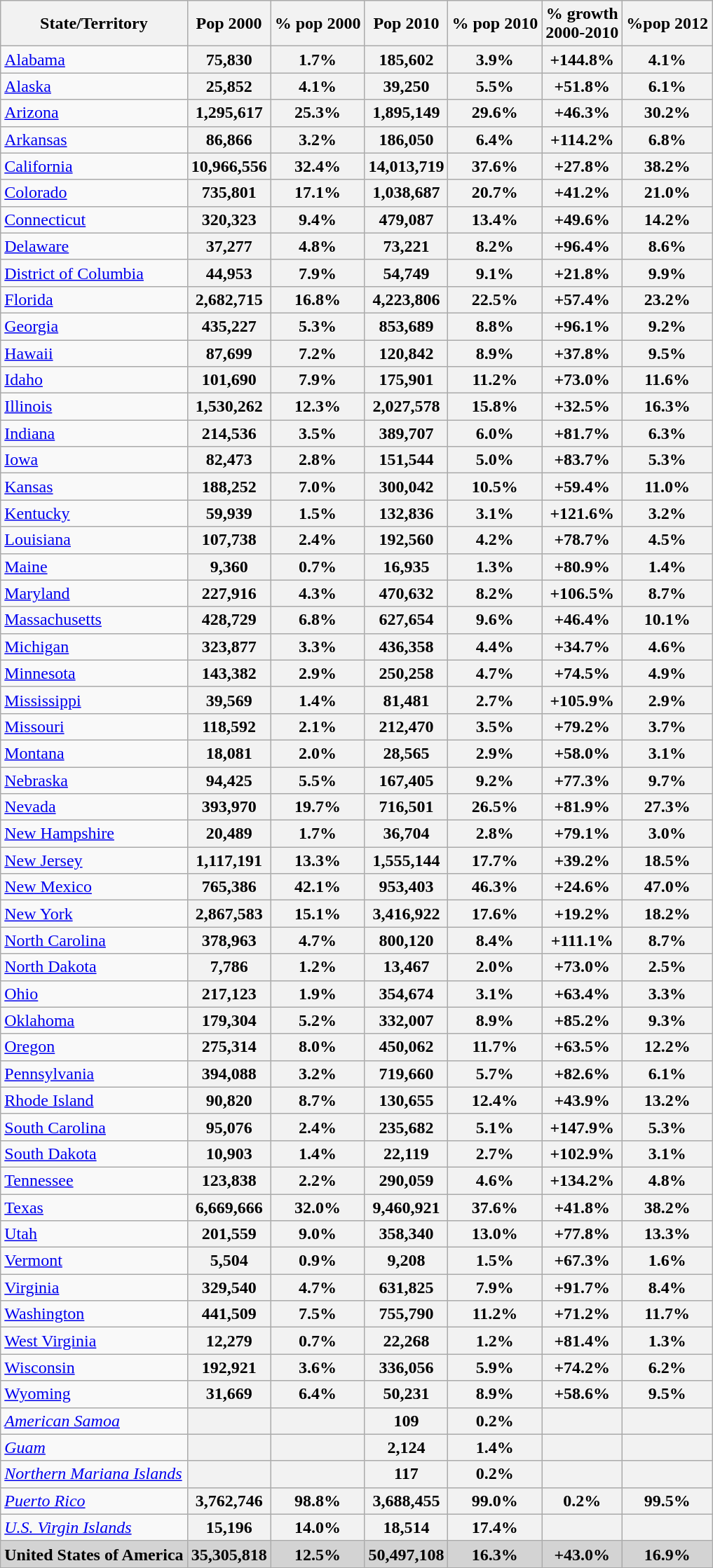<table class="wikitable sortable" font-size:75%">
<tr>
<th>State/Territory</th>
<th>Pop 2000</th>
<th>% pop 2000</th>
<th>Pop 2010</th>
<th>% pop 2010</th>
<th>% growth<br> 2000-2010</th>
<th>%pop 2012</th>
</tr>
<tr>
<td>  <a href='#'>Alabama</a></td>
<th>75,830</th>
<th>1.7%</th>
<th>185,602</th>
<th>3.9%</th>
<th>+144.8%</th>
<th>4.1%</th>
</tr>
<tr>
<td>  <a href='#'>Alaska</a></td>
<th>25,852</th>
<th>4.1%</th>
<th>39,250</th>
<th>5.5%</th>
<th>+51.8%</th>
<th>6.1%</th>
</tr>
<tr>
<td> <a href='#'>Arizona</a></td>
<th>1,295,617</th>
<th>25.3%</th>
<th>1,895,149</th>
<th>29.6%</th>
<th>+46.3%</th>
<th>30.2%</th>
</tr>
<tr>
<td>  <a href='#'>Arkansas</a></td>
<th>86,866</th>
<th>3.2%</th>
<th>186,050</th>
<th>6.4%</th>
<th>+114.2%</th>
<th>6.8%</th>
</tr>
<tr>
<td> <a href='#'>California</a></td>
<th>10,966,556</th>
<th>32.4%</th>
<th>14,013,719</th>
<th>37.6%</th>
<th>+27.8%</th>
<th>38.2%</th>
</tr>
<tr>
<td> <a href='#'>Colorado</a></td>
<th>735,801</th>
<th>17.1%</th>
<th>1,038,687</th>
<th>20.7%</th>
<th>+41.2%</th>
<th>21.0%</th>
</tr>
<tr>
<td>  <a href='#'>Connecticut</a></td>
<th>320,323</th>
<th>9.4%</th>
<th>479,087</th>
<th>13.4%</th>
<th>+49.6%</th>
<th>14.2%</th>
</tr>
<tr>
<td>  <a href='#'>Delaware</a></td>
<th>37,277</th>
<th>4.8%</th>
<th>73,221</th>
<th>8.2%</th>
<th>+96.4%</th>
<th>8.6%</th>
</tr>
<tr>
<td> <a href='#'>District of Columbia</a></td>
<th>44,953</th>
<th>7.9%</th>
<th>54,749</th>
<th>9.1%</th>
<th>+21.8%</th>
<th>9.9%</th>
</tr>
<tr>
<td> <a href='#'>Florida</a></td>
<th>2,682,715</th>
<th>16.8%</th>
<th>4,223,806</th>
<th>22.5%</th>
<th>+57.4%</th>
<th>23.2%</th>
</tr>
<tr>
<td> <a href='#'>Georgia</a></td>
<th>435,227</th>
<th>5.3%</th>
<th>853,689</th>
<th>8.8%</th>
<th>+96.1%</th>
<th>9.2%</th>
</tr>
<tr>
<td>  <a href='#'>Hawaii</a></td>
<th>87,699</th>
<th>7.2%</th>
<th>120,842</th>
<th>8.9%</th>
<th>+37.8%</th>
<th>9.5%</th>
</tr>
<tr>
<td>  <a href='#'>Idaho</a></td>
<th>101,690</th>
<th>7.9%</th>
<th>175,901</th>
<th>11.2%</th>
<th>+73.0%</th>
<th>11.6%</th>
</tr>
<tr>
<td>  <a href='#'>Illinois</a></td>
<th>1,530,262</th>
<th>12.3%</th>
<th>2,027,578</th>
<th>15.8%</th>
<th>+32.5%</th>
<th>16.3%</th>
</tr>
<tr>
<td>  <a href='#'>Indiana</a></td>
<th>214,536</th>
<th>3.5%</th>
<th>389,707</th>
<th>6.0%</th>
<th>+81.7%</th>
<th>6.3%</th>
</tr>
<tr>
<td>  <a href='#'>Iowa</a></td>
<th>82,473</th>
<th>2.8%</th>
<th>151,544</th>
<th>5.0%</th>
<th>+83.7%</th>
<th>5.3%</th>
</tr>
<tr>
<td>  <a href='#'>Kansas</a></td>
<th>188,252</th>
<th>7.0%</th>
<th>300,042</th>
<th>10.5%</th>
<th>+59.4%</th>
<th>11.0%</th>
</tr>
<tr>
<td>  <a href='#'>Kentucky</a></td>
<th>59,939</th>
<th>1.5%</th>
<th>132,836</th>
<th>3.1%</th>
<th>+121.6%</th>
<th>3.2%</th>
</tr>
<tr>
<td>  <a href='#'>Louisiana</a></td>
<th>107,738</th>
<th>2.4%</th>
<th>192,560</th>
<th>4.2%</th>
<th>+78.7%</th>
<th>4.5%</th>
</tr>
<tr>
<td>  <a href='#'>Maine</a></td>
<th>9,360</th>
<th>0.7%</th>
<th>16,935</th>
<th>1.3%</th>
<th>+80.9%</th>
<th>1.4%</th>
</tr>
<tr>
<td>  <a href='#'>Maryland</a></td>
<th>227,916</th>
<th>4.3%</th>
<th>470,632</th>
<th>8.2%</th>
<th>+106.5%</th>
<th>8.7%</th>
</tr>
<tr>
<td>  <a href='#'>Massachusetts</a></td>
<th>428,729</th>
<th>6.8%</th>
<th>627,654</th>
<th>9.6%</th>
<th>+46.4%</th>
<th>10.1%</th>
</tr>
<tr>
<td>  <a href='#'>Michigan</a></td>
<th>323,877</th>
<th>3.3%</th>
<th>436,358</th>
<th>4.4%</th>
<th>+34.7%</th>
<th>4.6%</th>
</tr>
<tr>
<td>  <a href='#'>Minnesota</a></td>
<th>143,382</th>
<th>2.9%</th>
<th>250,258</th>
<th>4.7%</th>
<th>+74.5%</th>
<th>4.9%</th>
</tr>
<tr>
<td>  <a href='#'>Mississippi</a></td>
<th>39,569</th>
<th>1.4%</th>
<th>81,481</th>
<th>2.7%</th>
<th>+105.9%</th>
<th>2.9%</th>
</tr>
<tr>
<td>  <a href='#'>Missouri</a></td>
<th>118,592</th>
<th>2.1%</th>
<th>212,470</th>
<th>3.5%</th>
<th>+79.2%</th>
<th>3.7%</th>
</tr>
<tr>
<td>  <a href='#'>Montana</a></td>
<th>18,081</th>
<th>2.0%</th>
<th>28,565</th>
<th>2.9%</th>
<th>+58.0%</th>
<th>3.1%</th>
</tr>
<tr>
<td>  <a href='#'>Nebraska</a></td>
<th>94,425</th>
<th>5.5%</th>
<th>167,405</th>
<th>9.2%</th>
<th>+77.3%</th>
<th>9.7%</th>
</tr>
<tr>
<td> <a href='#'>Nevada</a></td>
<th>393,970</th>
<th>19.7%</th>
<th>716,501</th>
<th>26.5%</th>
<th>+81.9%</th>
<th>27.3%</th>
</tr>
<tr>
<td>  <a href='#'>New Hampshire</a></td>
<th>20,489</th>
<th>1.7%</th>
<th>36,704</th>
<th>2.8%</th>
<th>+79.1%</th>
<th>3.0%</th>
</tr>
<tr>
<td>  <a href='#'>New Jersey</a></td>
<th>1,117,191</th>
<th>13.3%</th>
<th>1,555,144</th>
<th>17.7%</th>
<th>+39.2%</th>
<th>18.5%</th>
</tr>
<tr>
<td> <a href='#'>New Mexico</a></td>
<th>765,386</th>
<th>42.1%</th>
<th>953,403</th>
<th>46.3%</th>
<th>+24.6%</th>
<th>47.0%</th>
</tr>
<tr>
<td>  <a href='#'>New York</a></td>
<th>2,867,583</th>
<th>15.1%</th>
<th>3,416,922</th>
<th>17.6%</th>
<th>+19.2%</th>
<th>18.2%</th>
</tr>
<tr>
<td>  <a href='#'>North Carolina</a></td>
<th>378,963</th>
<th>4.7%</th>
<th>800,120</th>
<th>8.4%</th>
<th>+111.1%</th>
<th>8.7%</th>
</tr>
<tr>
<td>  <a href='#'>North Dakota</a></td>
<th>7,786</th>
<th>1.2%</th>
<th>13,467</th>
<th>2.0%</th>
<th>+73.0%</th>
<th>2.5%</th>
</tr>
<tr>
<td>  <a href='#'>Ohio</a></td>
<th>217,123</th>
<th>1.9%</th>
<th>354,674</th>
<th>3.1%</th>
<th>+63.4%</th>
<th>3.3%</th>
</tr>
<tr>
<td>  <a href='#'>Oklahoma</a></td>
<th>179,304</th>
<th>5.2%</th>
<th>332,007</th>
<th>8.9%</th>
<th>+85.2%</th>
<th>9.3%</th>
</tr>
<tr>
<td>  <a href='#'>Oregon</a></td>
<th>275,314</th>
<th>8.0%</th>
<th>450,062</th>
<th>11.7%</th>
<th>+63.5%</th>
<th>12.2%</th>
</tr>
<tr>
<td>  <a href='#'>Pennsylvania</a></td>
<th>394,088</th>
<th>3.2%</th>
<th>719,660</th>
<th>5.7%</th>
<th>+82.6%</th>
<th>6.1%</th>
</tr>
<tr>
<td>  <a href='#'>Rhode Island</a></td>
<th>90,820</th>
<th>8.7%</th>
<th>130,655</th>
<th>12.4%</th>
<th>+43.9%</th>
<th>13.2%</th>
</tr>
<tr>
<td>  <a href='#'>South Carolina</a></td>
<th>95,076</th>
<th>2.4%</th>
<th>235,682</th>
<th>5.1%</th>
<th>+147.9%</th>
<th>5.3%</th>
</tr>
<tr>
<td>  <a href='#'>South Dakota</a></td>
<th>10,903</th>
<th>1.4%</th>
<th>22,119</th>
<th>2.7%</th>
<th>+102.9%</th>
<th>3.1%</th>
</tr>
<tr>
<td>  <a href='#'>Tennessee</a></td>
<th>123,838</th>
<th>2.2%</th>
<th>290,059</th>
<th>4.6%</th>
<th>+134.2%</th>
<th>4.8%</th>
</tr>
<tr>
<td> <a href='#'>Texas</a></td>
<th>6,669,666</th>
<th>32.0%</th>
<th>9,460,921</th>
<th>37.6%</th>
<th>+41.8%</th>
<th>38.2%</th>
</tr>
<tr>
<td>  <a href='#'>Utah</a></td>
<th>201,559</th>
<th>9.0%</th>
<th>358,340</th>
<th>13.0%</th>
<th>+77.8%</th>
<th>13.3%</th>
</tr>
<tr>
<td>  <a href='#'>Vermont</a></td>
<th>5,504</th>
<th>0.9%</th>
<th>9,208</th>
<th>1.5%</th>
<th>+67.3%</th>
<th>1.6%</th>
</tr>
<tr>
<td>  <a href='#'>Virginia</a></td>
<th>329,540</th>
<th>4.7%</th>
<th>631,825</th>
<th>7.9%</th>
<th>+91.7%</th>
<th>8.4%</th>
</tr>
<tr>
<td>  <a href='#'>Washington</a></td>
<th>441,509</th>
<th>7.5%</th>
<th>755,790</th>
<th>11.2%</th>
<th>+71.2%</th>
<th>11.7%</th>
</tr>
<tr>
<td>  <a href='#'>West Virginia</a></td>
<th>12,279</th>
<th>0.7%</th>
<th>22,268</th>
<th>1.2%</th>
<th>+81.4%</th>
<th>1.3%</th>
</tr>
<tr>
<td>  <a href='#'>Wisconsin</a></td>
<th>192,921</th>
<th>3.6%</th>
<th>336,056</th>
<th>5.9%</th>
<th>+74.2%</th>
<th>6.2%</th>
</tr>
<tr>
<td>  <a href='#'>Wyoming</a></td>
<th>31,669</th>
<th>6.4%</th>
<th>50,231</th>
<th>8.9%</th>
<th>+58.6%</th>
<th>9.5%</th>
</tr>
<tr>
<td> <em><a href='#'>American Samoa</a></em></td>
<th></th>
<th></th>
<th>109</th>
<th>0.2%</th>
<th></th>
<th></th>
</tr>
<tr>
<td> <em><a href='#'>Guam</a></em></td>
<th></th>
<th></th>
<th>2,124 </th>
<th>1.4%</th>
<th></th>
<th></th>
</tr>
<tr>
<td> <em><a href='#'>Northern Mariana Islands</a></em></td>
<th></th>
<th></th>
<th>117</th>
<th>0.2%</th>
<th></th>
<th></th>
</tr>
<tr>
<td> <em><a href='#'>Puerto Rico</a></em></td>
<th>3,762,746</th>
<th>98.8%</th>
<th>3,688,455</th>
<th>99.0%</th>
<th>0.2%</th>
<th>99.5%</th>
</tr>
<tr>
<td> <em><a href='#'>U.S. Virgin Islands</a></em></td>
<th>15,196</th>
<th>14.0%</th>
<th>18,514</th>
<th>17.4%</th>
<th></th>
<th></th>
</tr>
<tr class="sortbottom" bgcolor="lightgrey">
<td> <strong>United States of America</strong></td>
<td align = center><strong>35,305,818</strong></td>
<td align = center><strong>12.5%</strong></td>
<td align = center><strong>50,497,108</strong></td>
<td align = center><strong>16.3%</strong></td>
<td align = center><strong>+43.0%</strong></td>
<td align = center><strong>16.9%</strong></td>
</tr>
<tr>
</tr>
</table>
